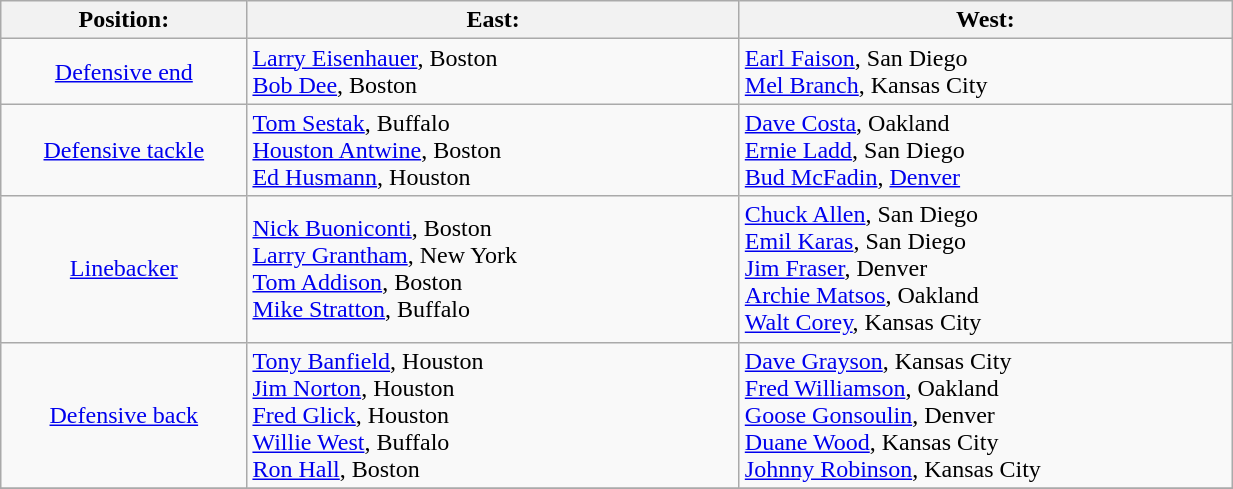<table class="wikitable" width=65%>
<tr>
<th width=20%>Position:</th>
<th width=40%>East:</th>
<th width=40%>West:</th>
</tr>
<tr>
<td align=center><a href='#'>Defensive end</a></td>
<td><a href='#'>Larry Eisenhauer</a>, Boston<br><a href='#'>Bob Dee</a>, Boston</td>
<td><a href='#'>Earl Faison</a>, San Diego<br><a href='#'>Mel Branch</a>, Kansas City</td>
</tr>
<tr>
<td align=center><a href='#'>Defensive tackle</a></td>
<td><a href='#'>Tom Sestak</a>, Buffalo<br><a href='#'>Houston Antwine</a>, Boston<br><a href='#'>Ed Husmann</a>, Houston</td>
<td><a href='#'>Dave Costa</a>, Oakland<br><a href='#'>Ernie Ladd</a>, San Diego<br><a href='#'>Bud McFadin</a>, <a href='#'>Denver</a></td>
</tr>
<tr>
<td align=center><a href='#'>Linebacker</a></td>
<td><a href='#'>Nick Buoniconti</a>, Boston<br><a href='#'>Larry Grantham</a>, New York<br><a href='#'>Tom Addison</a>, Boston<br><a href='#'>Mike Stratton</a>, Buffalo</td>
<td><a href='#'>Chuck Allen</a>, San Diego<br><a href='#'>Emil Karas</a>, San Diego<br><a href='#'>Jim Fraser</a>, Denver<br><a href='#'>Archie Matsos</a>, Oakland<br><a href='#'>Walt Corey</a>, Kansas City</td>
</tr>
<tr>
<td align=center><a href='#'>Defensive back</a></td>
<td><a href='#'>Tony Banfield</a>, Houston<br><a href='#'>Jim Norton</a>, Houston<br><a href='#'>Fred Glick</a>, Houston<br><a href='#'>Willie West</a>, Buffalo<br><a href='#'>Ron Hall</a>, Boston</td>
<td><a href='#'>Dave Grayson</a>, Kansas City<br><a href='#'>Fred Williamson</a>, Oakland<br><a href='#'>Goose Gonsoulin</a>, Denver<br><a href='#'>Duane Wood</a>, Kansas City<br><a href='#'>Johnny Robinson</a>, Kansas City</td>
</tr>
<tr>
</tr>
</table>
